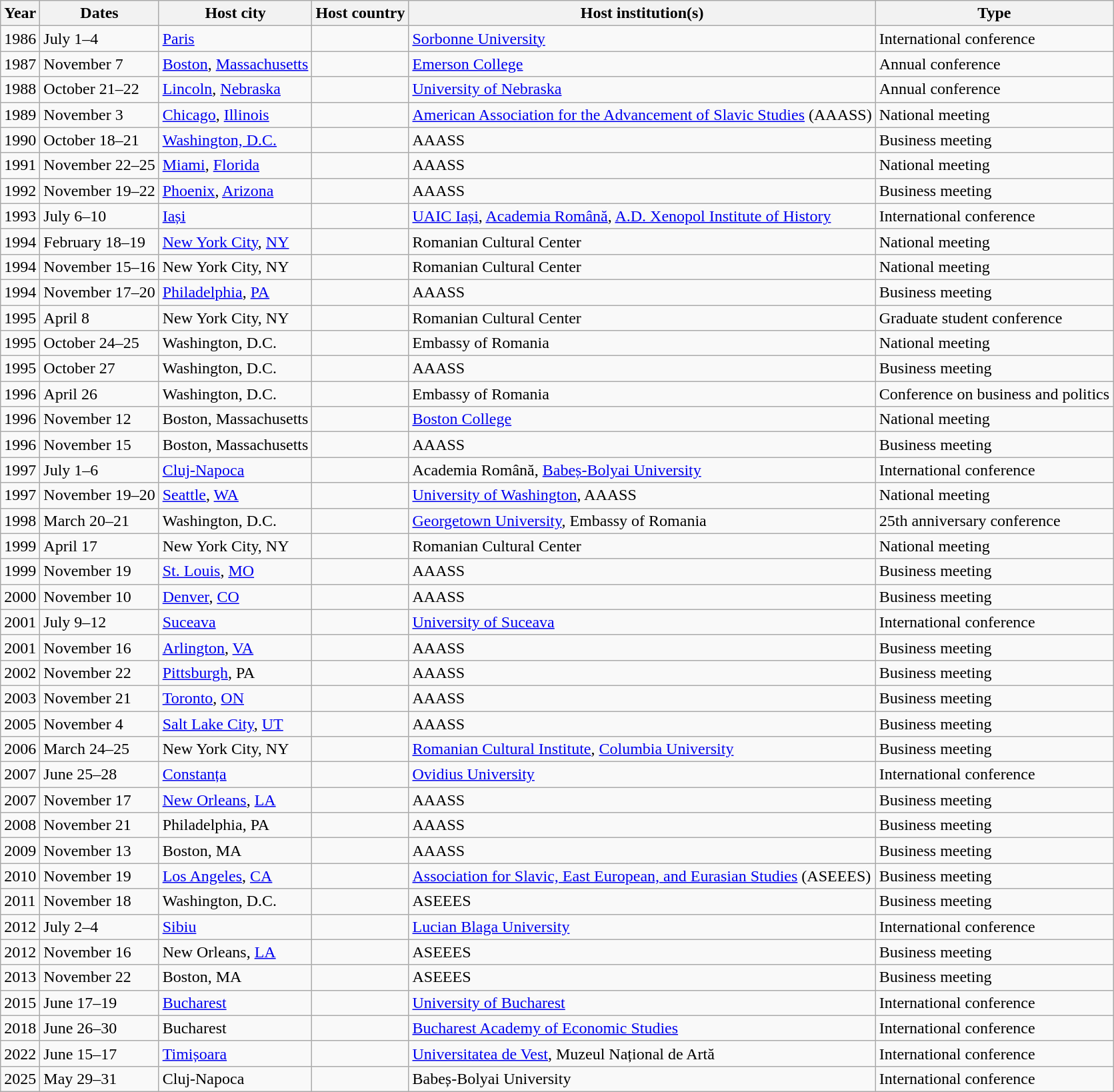<table class="wikitable sortable mw-collapsible mw-collapsed">
<tr>
<th>Year</th>
<th>Dates</th>
<th>Host city</th>
<th>Host country</th>
<th>Host institution(s)</th>
<th>Type</th>
</tr>
<tr>
<td>1986</td>
<td>July 1–4</td>
<td><a href='#'>Paris</a></td>
<td></td>
<td><a href='#'>Sorbonne University</a></td>
<td>International conference</td>
</tr>
<tr>
<td>1987</td>
<td>November 7</td>
<td><a href='#'>Boston</a>, <a href='#'>Massachusetts</a></td>
<td></td>
<td><a href='#'>Emerson College</a></td>
<td>Annual conference</td>
</tr>
<tr>
<td>1988</td>
<td>October 21–22</td>
<td><a href='#'>Lincoln</a>, <a href='#'>Nebraska</a></td>
<td></td>
<td><a href='#'>University of Nebraska</a></td>
<td>Annual conference</td>
</tr>
<tr>
<td>1989</td>
<td>November 3</td>
<td><a href='#'>Chicago</a>, <a href='#'>Illinois</a></td>
<td></td>
<td><a href='#'>American Association for the Advancement of Slavic Studies</a> (AAASS)</td>
<td>National meeting</td>
</tr>
<tr>
<td>1990</td>
<td>October 18–21</td>
<td><a href='#'>Washington, D.C.</a></td>
<td></td>
<td>AAASS</td>
<td>Business meeting</td>
</tr>
<tr>
<td>1991</td>
<td>November 22–25</td>
<td><a href='#'>Miami</a>, <a href='#'>Florida</a></td>
<td></td>
<td>AAASS</td>
<td>National meeting</td>
</tr>
<tr>
<td>1992</td>
<td>November 19–22</td>
<td><a href='#'>Phoenix</a>, <a href='#'>Arizona</a></td>
<td></td>
<td>AAASS</td>
<td>Business meeting</td>
</tr>
<tr>
<td>1993</td>
<td>July 6–10</td>
<td><a href='#'>Iași</a></td>
<td></td>
<td><a href='#'>UAIC Iași</a>, <a href='#'>Academia Română</a>, <a href='#'>A.D. Xenopol Institute of History</a></td>
<td>International conference</td>
</tr>
<tr>
<td>1994</td>
<td>February 18–19</td>
<td><a href='#'>New York City</a>, <a href='#'>NY</a></td>
<td></td>
<td>Romanian Cultural Center</td>
<td>National meeting</td>
</tr>
<tr>
<td>1994</td>
<td>November 15–16</td>
<td>New York City, NY</td>
<td></td>
<td>Romanian Cultural Center</td>
<td>National meeting</td>
</tr>
<tr>
<td>1994</td>
<td>November 17–20</td>
<td><a href='#'>Philadelphia</a>, <a href='#'>PA</a></td>
<td></td>
<td>AAASS</td>
<td>Business meeting</td>
</tr>
<tr>
<td>1995</td>
<td>April 8</td>
<td>New York City, NY</td>
<td></td>
<td>Romanian Cultural Center</td>
<td>Graduate student conference</td>
</tr>
<tr>
<td>1995</td>
<td>October 24–25</td>
<td>Washington, D.C.</td>
<td></td>
<td>Embassy of Romania</td>
<td>National meeting</td>
</tr>
<tr>
<td>1995</td>
<td>October 27</td>
<td>Washington, D.C.</td>
<td></td>
<td>AAASS</td>
<td>Business meeting</td>
</tr>
<tr>
<td>1996</td>
<td>April 26</td>
<td>Washington, D.C.</td>
<td></td>
<td>Embassy of Romania</td>
<td>Conference on business and politics</td>
</tr>
<tr>
<td>1996</td>
<td>November 12</td>
<td>Boston, Massachusetts</td>
<td></td>
<td><a href='#'>Boston College</a></td>
<td>National meeting</td>
</tr>
<tr>
<td>1996</td>
<td>November 15</td>
<td>Boston, Massachusetts</td>
<td></td>
<td>AAASS</td>
<td>Business meeting</td>
</tr>
<tr>
<td>1997</td>
<td>July 1–6</td>
<td><a href='#'>Cluj-Napoca</a></td>
<td></td>
<td>Academia Română, <a href='#'>Babeș-Bolyai University</a></td>
<td>International conference</td>
</tr>
<tr>
<td>1997</td>
<td>November 19–20</td>
<td><a href='#'>Seattle</a>, <a href='#'>WA</a></td>
<td></td>
<td><a href='#'>University of Washington</a>, AAASS</td>
<td>National meeting</td>
</tr>
<tr>
<td>1998</td>
<td>March 20–21</td>
<td>Washington, D.C.</td>
<td></td>
<td><a href='#'>Georgetown University</a>, Embassy of Romania</td>
<td>25th anniversary conference</td>
</tr>
<tr>
<td>1999</td>
<td>April 17</td>
<td>New York City, NY</td>
<td></td>
<td>Romanian Cultural Center</td>
<td>National meeting</td>
</tr>
<tr>
<td>1999</td>
<td>November 19</td>
<td><a href='#'>St. Louis</a>, <a href='#'>MO</a></td>
<td></td>
<td>AAASS</td>
<td>Business meeting</td>
</tr>
<tr>
<td>2000</td>
<td>November 10</td>
<td><a href='#'>Denver</a>, <a href='#'>CO</a></td>
<td></td>
<td>AAASS</td>
<td>Business meeting</td>
</tr>
<tr>
<td>2001</td>
<td>July 9–12</td>
<td><a href='#'>Suceava</a></td>
<td></td>
<td><a href='#'>University of Suceava</a></td>
<td>International conference</td>
</tr>
<tr>
<td>2001</td>
<td>November 16</td>
<td><a href='#'>Arlington</a>, <a href='#'>VA</a></td>
<td></td>
<td>AAASS</td>
<td>Business meeting</td>
</tr>
<tr>
<td>2002</td>
<td>November 22</td>
<td><a href='#'>Pittsburgh</a>, PA</td>
<td></td>
<td>AAASS</td>
<td>Business meeting</td>
</tr>
<tr>
<td>2003</td>
<td>November 21</td>
<td><a href='#'>Toronto</a>, <a href='#'>ON</a></td>
<td></td>
<td>AAASS</td>
<td>Business meeting</td>
</tr>
<tr>
<td>2005</td>
<td>November 4</td>
<td><a href='#'>Salt Lake City</a>, <a href='#'>UT</a></td>
<td></td>
<td>AAASS</td>
<td>Business meeting</td>
</tr>
<tr>
<td>2006</td>
<td>March 24–25</td>
<td>New York City, NY</td>
<td></td>
<td><a href='#'>Romanian Cultural Institute</a>, <a href='#'>Columbia University</a></td>
<td>Business meeting</td>
</tr>
<tr>
<td>2007</td>
<td>June 25–28</td>
<td><a href='#'>Constanța</a></td>
<td></td>
<td><a href='#'>Ovidius University</a></td>
<td>International conference</td>
</tr>
<tr>
<td>2007</td>
<td>November 17</td>
<td><a href='#'>New Orleans</a>, <a href='#'>LA</a></td>
<td></td>
<td>AAASS</td>
<td>Business meeting</td>
</tr>
<tr>
<td>2008</td>
<td>November 21</td>
<td>Philadelphia, PA</td>
<td></td>
<td>AAASS</td>
<td>Business meeting</td>
</tr>
<tr>
<td>2009</td>
<td>November 13</td>
<td>Boston, MA</td>
<td></td>
<td>AAASS</td>
<td>Business meeting</td>
</tr>
<tr>
<td>2010</td>
<td>November 19</td>
<td><a href='#'>Los Angeles</a>, <a href='#'>CA</a></td>
<td></td>
<td><a href='#'>Association for Slavic, East European, and Eurasian Studies</a> (ASEEES)</td>
<td>Business meeting</td>
</tr>
<tr>
<td>2011</td>
<td>November 18</td>
<td>Washington, D.C.</td>
<td></td>
<td>ASEEES</td>
<td>Business meeting</td>
</tr>
<tr>
<td>2012</td>
<td>July 2–4</td>
<td><a href='#'>Sibiu</a></td>
<td></td>
<td><a href='#'>Lucian Blaga University</a></td>
<td>International conference</td>
</tr>
<tr>
<td>2012</td>
<td>November 16</td>
<td>New Orleans, <a href='#'>LA</a></td>
<td></td>
<td>ASEEES</td>
<td>Business meeting</td>
</tr>
<tr>
<td>2013</td>
<td>November 22</td>
<td>Boston, MA</td>
<td></td>
<td>ASEEES</td>
<td>Business meeting</td>
</tr>
<tr>
<td>2015</td>
<td>June 17–19</td>
<td><a href='#'>Bucharest</a></td>
<td></td>
<td><a href='#'>University of Bucharest</a></td>
<td>International conference</td>
</tr>
<tr>
<td>2018</td>
<td>June 26–30</td>
<td>Bucharest</td>
<td></td>
<td><a href='#'>Bucharest Academy of Economic Studies</a></td>
<td>International conference</td>
</tr>
<tr>
<td>2022</td>
<td>June 15–17</td>
<td><a href='#'>Timișoara</a></td>
<td></td>
<td><a href='#'>Universitatea de Vest</a>, Muzeul Național de Artă</td>
<td>International conference</td>
</tr>
<tr>
<td>2025</td>
<td>May 29–31</td>
<td>Cluj-Napoca</td>
<td></td>
<td>Babeș-Bolyai University</td>
<td>International conference</td>
</tr>
</table>
